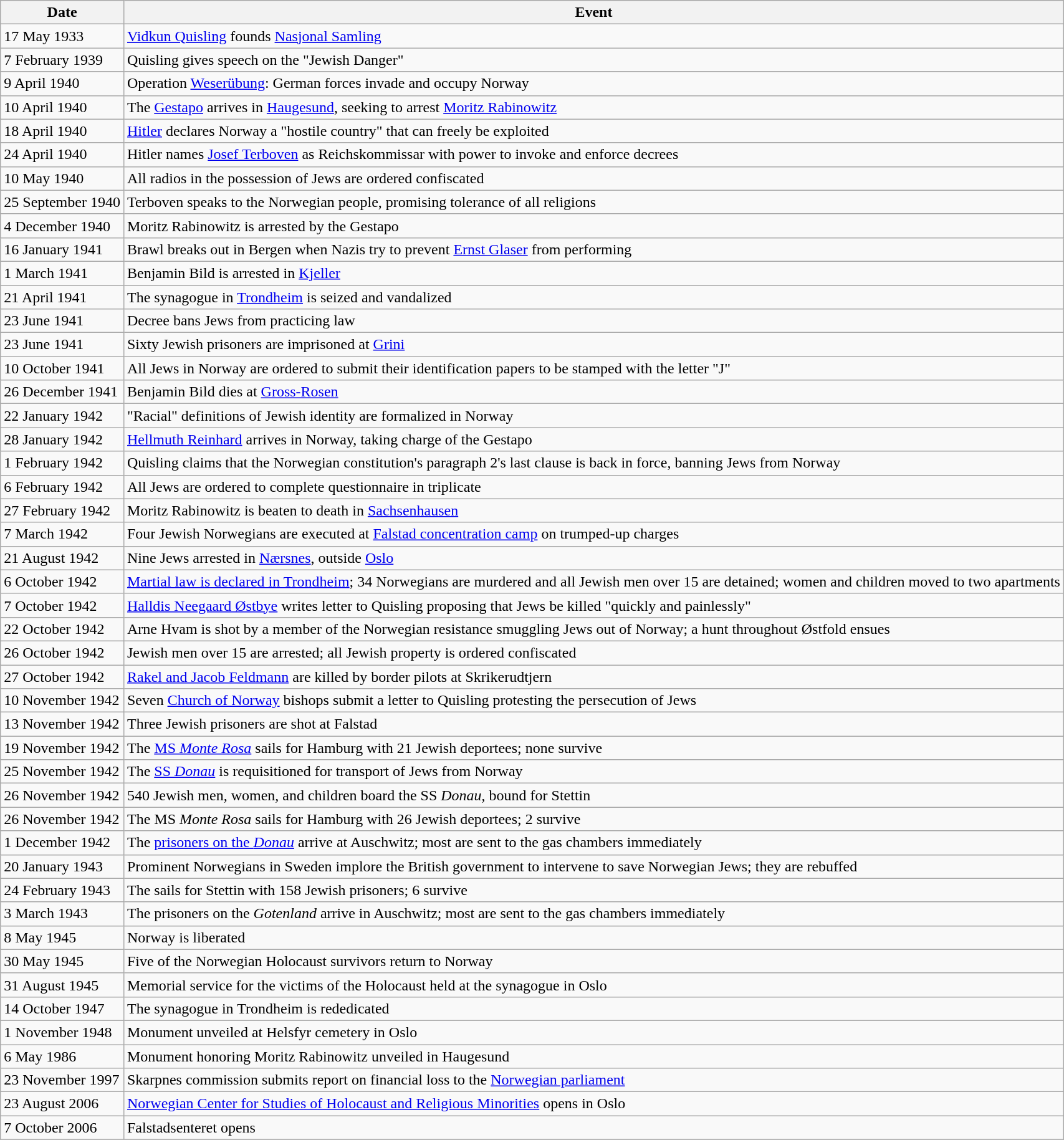<table class="wikitable">
<tr>
<th>Date</th>
<th>Event</th>
</tr>
<tr --->
<td>17 May 1933</td>
<td><a href='#'>Vidkun Quisling</a> founds <a href='#'>Nasjonal Samling</a></td>
</tr>
<tr --->
<td>7 February 1939</td>
<td>Quisling gives speech on the "Jewish Danger"</td>
</tr>
<tr --->
<td>9 April 1940</td>
<td>Operation <a href='#'>Weserübung</a>: German forces invade and occupy Norway</td>
</tr>
<tr --->
<td>10 April 1940</td>
<td>The <a href='#'>Gestapo</a> arrives in <a href='#'>Haugesund</a>, seeking to arrest <a href='#'>Moritz Rabinowitz</a></td>
</tr>
<tr --->
<td>18 April 1940</td>
<td><a href='#'>Hitler</a> declares Norway a "hostile country" that can freely be exploited</td>
</tr>
<tr --->
<td>24 April 1940</td>
<td>Hitler names <a href='#'>Josef Terboven</a> as Reichskommissar with power to invoke and enforce decrees</td>
</tr>
<tr --->
<td>10 May 1940</td>
<td>All radios in the possession of Jews are ordered confiscated</td>
</tr>
<tr --->
<td>25 September 1940</td>
<td>Terboven speaks to the Norwegian people, promising tolerance of all religions</td>
</tr>
<tr --->
<td>4 December 1940</td>
<td>Moritz Rabinowitz is arrested by the Gestapo</td>
</tr>
<tr --->
<td>16 January 1941</td>
<td>Brawl breaks out in Bergen when Nazis try to prevent <a href='#'>Ernst Glaser</a> from performing</td>
</tr>
<tr --->
<td>1 March 1941</td>
<td>Benjamin Bild is arrested in <a href='#'>Kjeller</a></td>
</tr>
<tr --->
<td>21 April 1941</td>
<td>The synagogue in <a href='#'>Trondheim</a> is seized and vandalized</td>
</tr>
<tr --->
<td>23 June 1941</td>
<td>Decree bans Jews from practicing law</td>
</tr>
<tr --->
<td>23 June 1941</td>
<td>Sixty Jewish prisoners are imprisoned at <a href='#'>Grini</a></td>
</tr>
<tr --->
<td>10 October 1941</td>
<td>All Jews in Norway are ordered to submit their identification papers to be stamped with the letter "J"</td>
</tr>
<tr --->
<td>26 December 1941</td>
<td>Benjamin Bild dies at <a href='#'>Gross-Rosen</a></td>
</tr>
<tr --->
<td>22 January 1942</td>
<td>"Racial" definitions of Jewish identity are formalized in Norway</td>
</tr>
<tr --->
<td>28 January 1942</td>
<td><a href='#'>Hellmuth Reinhard</a> arrives in Norway, taking charge of the Gestapo</td>
</tr>
<tr --->
<td>1 February 1942</td>
<td>Quisling claims that the Norwegian constitution's paragraph 2's last clause is back in force, banning Jews from Norway</td>
</tr>
<tr --->
<td>6 February 1942</td>
<td>All Jews are ordered to complete questionnaire in triplicate</td>
</tr>
<tr --->
<td>27 February 1942</td>
<td>Moritz Rabinowitz is beaten to death in <a href='#'>Sachsenhausen</a></td>
</tr>
<tr --->
<td>7 March 1942</td>
<td>Four Jewish Norwegians are executed at <a href='#'>Falstad concentration camp</a> on trumped-up charges</td>
</tr>
<tr --->
<td>21 August 1942</td>
<td>Nine Jews arrested in <a href='#'>Nærsnes</a>, outside <a href='#'>Oslo</a></td>
</tr>
<tr --->
<td>6 October 1942</td>
<td><a href='#'>Martial law is declared in Trondheim</a>; 34 Norwegians are murdered and all Jewish men over 15 are detained; women and children moved to two apartments</td>
</tr>
<tr --->
<td>7 October 1942</td>
<td><a href='#'>Halldis Neegaard Østbye</a> writes letter to Quisling proposing that Jews be killed "quickly and painlessly"</td>
</tr>
<tr --->
<td>22 October 1942</td>
<td>Arne Hvam is shot by a member of the Norwegian resistance smuggling Jews out of Norway; a hunt throughout Østfold ensues</td>
</tr>
<tr --->
<td>26 October 1942</td>
<td>Jewish men over 15 are arrested; all Jewish property is ordered confiscated</td>
</tr>
<tr --->
<td>27 October 1942</td>
<td><a href='#'>Rakel and Jacob Feldmann</a> are killed by border pilots at Skrikerudtjern</td>
</tr>
<tr --->
<td>10 November 1942</td>
<td>Seven <a href='#'>Church of Norway</a> bishops submit a letter to Quisling protesting the persecution of Jews</td>
</tr>
<tr --->
<td>13 November 1942</td>
<td>Three Jewish prisoners are shot at Falstad</td>
</tr>
<tr --->
<td>19 November 1942</td>
<td>The <a href='#'>MS <em>Monte Rosa</em></a> sails for Hamburg with 21 Jewish deportees; none survive</td>
</tr>
<tr --->
<td>25 November 1942</td>
<td>The <a href='#'>SS <em>Donau</em></a> is requisitioned for transport of Jews from Norway</td>
</tr>
<tr --->
<td>26 November 1942</td>
<td>540 Jewish men, women, and children board the SS <em>Donau</em>, bound for Stettin</td>
</tr>
<tr --->
<td>26 November 1942</td>
<td>The MS <em>Monte Rosa</em> sails for Hamburg with 26 Jewish deportees; 2 survive</td>
</tr>
<tr --->
<td>1 December 1942</td>
<td>The <a href='#'>prisoners on the <em>Donau</em></a> arrive at Auschwitz; most are sent to the gas chambers immediately</td>
</tr>
<tr --->
<td>20 January 1943</td>
<td>Prominent Norwegians in Sweden implore the British government to intervene to save Norwegian Jews; they are rebuffed</td>
</tr>
<tr --->
<td>24 February 1943</td>
<td>The  sails for Stettin with 158 Jewish prisoners; 6 survive</td>
</tr>
<tr --->
<td>3 March 1943</td>
<td>The prisoners on the <em>Gotenland</em> arrive in Auschwitz; most are sent to the gas chambers immediately</td>
</tr>
<tr --->
<td>8 May 1945</td>
<td>Norway is liberated</td>
</tr>
<tr --->
<td>30 May 1945</td>
<td>Five of the Norwegian Holocaust survivors return to Norway</td>
</tr>
<tr --->
<td>31 August 1945</td>
<td>Memorial service for the victims of the Holocaust held at the synagogue in Oslo</td>
</tr>
<tr --->
<td>14 October 1947</td>
<td>The synagogue in Trondheim is rededicated</td>
</tr>
<tr --->
<td>1 November 1948</td>
<td>Monument unveiled at Helsfyr cemetery in Oslo</td>
</tr>
<tr --->
<td>6 May 1986</td>
<td>Monument honoring Moritz Rabinowitz unveiled in Haugesund</td>
</tr>
<tr --->
<td>23 November 1997</td>
<td>Skarpnes commission submits report on financial loss to the <a href='#'>Norwegian parliament</a></td>
</tr>
<tr --->
<td>23 August 2006</td>
<td><a href='#'>Norwegian Center for Studies of Holocaust and Religious Minorities</a> opens in Oslo</td>
</tr>
<tr --->
<td>7 October 2006</td>
<td>Falstadsenteret opens</td>
</tr>
<tr --->
</tr>
</table>
